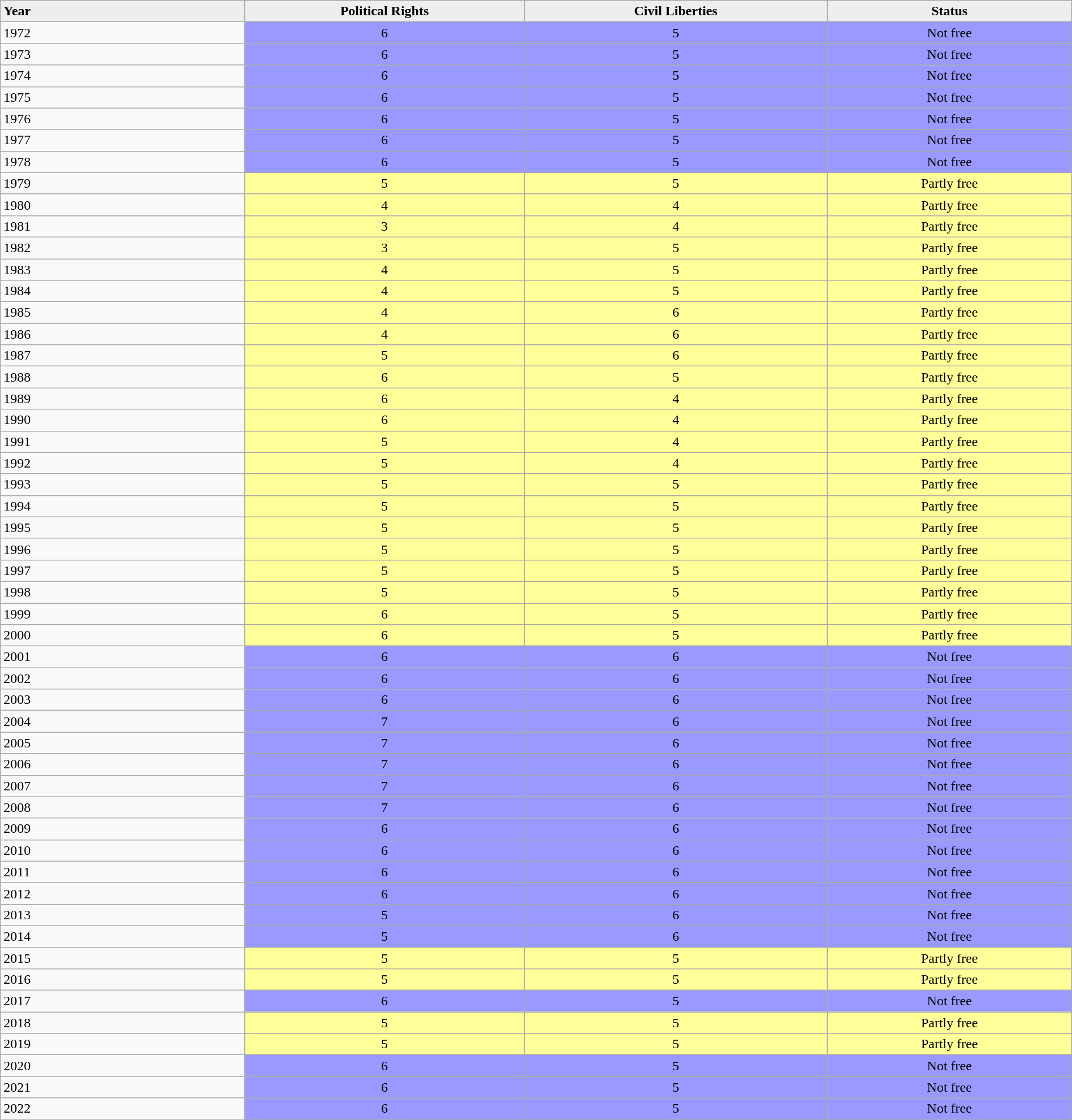<table class="wikitable sortable" width=100% style="border-collapse:collapse;">
<tr style="background:#eee; font-weight:bold; text-align:center;">
<td style="width:3em; text-align:left;">Year</td>
<td style="width:3em;">Political Rights</td>
<td style="width:3em;">Civil Liberties</td>
<td style="width:3em;">Status</td>
</tr>
<tr align=center>
<td align=left>1972</td>
<td style="background:#99f;">6</td>
<td style="background:#99f;">5</td>
<td style="background:#99f;">Not free</td>
</tr>
<tr align=center>
<td align=left>1973</td>
<td style="background:#99f;">6</td>
<td style="background:#99f;">5</td>
<td style="background:#99f;">Not free</td>
</tr>
<tr align=center>
<td align=left>1974</td>
<td style="background:#99f;">6</td>
<td style="background:#99f;">5</td>
<td style="background:#99f;">Not free</td>
</tr>
<tr align=center>
<td align=left>1975</td>
<td style="background:#99f;">6</td>
<td style="background:#99f;">5</td>
<td style="background:#99f;">Not free</td>
</tr>
<tr align=center>
<td align=left>1976</td>
<td style="background:#99f;">6</td>
<td style="background:#99f;">5</td>
<td style="background:#99f;">Not free</td>
</tr>
<tr align=center>
<td align=left>1977</td>
<td style="background:#99f;">6</td>
<td style="background:#99f;">5</td>
<td style="background:#99f;">Not free</td>
</tr>
<tr align=center>
<td align=left>1978</td>
<td style="background:#99f;">6</td>
<td style="background:#99f;">5</td>
<td style="background:#99f;">Not free</td>
</tr>
<tr align=center>
<td align=left>1979</td>
<td style="background:#ff9;">5</td>
<td style="background:#ff9;">5</td>
<td style="background:#ff9;">Partly free</td>
</tr>
<tr align=center>
<td align=left>1980</td>
<td style="background:#ff9;">4</td>
<td style="background:#ff9;">4</td>
<td style="background:#ff9;">Partly free</td>
</tr>
<tr align=center>
<td align=left>1981</td>
<td style="background:#ff9;">3</td>
<td style="background:#ff9;">4</td>
<td style="background:#ff9;">Partly free</td>
</tr>
<tr align=center>
<td align=left>1982</td>
<td style="background:#ff9;">3</td>
<td style="background:#ff9;">5</td>
<td style="background:#ff9;">Partly free</td>
</tr>
<tr align=center>
<td align=left>1983</td>
<td style="background:#ff9;">4</td>
<td style="background:#ff9;">5</td>
<td style="background:#ff9;">Partly free</td>
</tr>
<tr align=center>
<td align=left>1984</td>
<td style="background:#ff9;">4</td>
<td style="background:#ff9;">5</td>
<td style="background:#ff9;">Partly free</td>
</tr>
<tr align=center>
<td align=left>1985</td>
<td style="background:#ff9;">4</td>
<td style="background:#ff9;">6</td>
<td style="background:#ff9;">Partly free</td>
</tr>
<tr align=center>
<td align=left>1986</td>
<td style="background:#ff9;">4</td>
<td style="background:#ff9;">6</td>
<td style="background:#ff9;">Partly free</td>
</tr>
<tr align=center>
<td align=left>1987</td>
<td style="background:#ff9;">5</td>
<td style="background:#ff9;">6</td>
<td style="background:#ff9;">Partly free</td>
</tr>
<tr align=center>
<td align=left>1988</td>
<td style="background:#ff9;">6</td>
<td style="background:#ff9;">5</td>
<td style="background:#ff9;">Partly free</td>
</tr>
<tr align=center>
<td align=left>1989</td>
<td style="background:#ff9;">6</td>
<td style="background:#ff9;">4</td>
<td style="background:#ff9;">Partly free</td>
</tr>
<tr align=center>
<td align=left>1990</td>
<td style="background:#ff9;">6</td>
<td style="background:#ff9;">4</td>
<td style="background:#ff9;">Partly free</td>
</tr>
<tr align=center>
<td align=left>1991</td>
<td style="background:#ff9;">5</td>
<td style="background:#ff9;">4</td>
<td style="background:#ff9;">Partly free</td>
</tr>
<tr align=center>
<td align=left>1992</td>
<td style="background:#ff9;">5</td>
<td style="background:#ff9;">4</td>
<td style="background:#ff9;">Partly free</td>
</tr>
<tr align=center>
<td align=left>1993</td>
<td style="background:#ff9;">5</td>
<td style="background:#ff9;">5</td>
<td style="background:#ff9;">Partly free</td>
</tr>
<tr align=center>
<td align=left>1994</td>
<td style="background:#ff9;">5</td>
<td style="background:#ff9;">5</td>
<td style="background:#ff9;">Partly free</td>
</tr>
<tr align=center>
<td align=left>1995</td>
<td style="background:#ff9;">5</td>
<td style="background:#ff9;">5</td>
<td style="background:#ff9;">Partly free</td>
</tr>
<tr align=center>
<td align=left>1996</td>
<td style="background:#ff9;">5</td>
<td style="background:#ff9;">5</td>
<td style="background:#ff9;">Partly free</td>
</tr>
<tr align=center>
<td align=left>1997</td>
<td style="background:#ff9;">5</td>
<td style="background:#ff9;">5</td>
<td style="background:#ff9;">Partly free</td>
</tr>
<tr align=center>
<td align=left>1998</td>
<td style="background:#ff9;">5</td>
<td style="background:#ff9;">5</td>
<td style="background:#ff9;">Partly free</td>
</tr>
<tr align=center>
<td align=left>1999</td>
<td style="background:#ff9;">6</td>
<td style="background:#ff9;">5</td>
<td style="background:#ff9;">Partly free</td>
</tr>
<tr align=center>
<td align=left>2000</td>
<td style="background:#ff9;">6</td>
<td style="background:#ff9;">5</td>
<td style="background:#ff9;">Partly free</td>
</tr>
<tr align=center>
<td align=left>2001</td>
<td style="background:#99f;">6</td>
<td style="background:#99f;">6</td>
<td style="background:#99f;">Not free</td>
</tr>
<tr align=center>
<td align=left>2002</td>
<td style="background:#99f;">6</td>
<td style="background:#99f;">6</td>
<td style="background:#99f;">Not free</td>
</tr>
<tr align=center>
<td align=left>2003</td>
<td style="background:#99f;">6</td>
<td style="background:#99f;">6</td>
<td style="background:#99f;">Not free</td>
</tr>
<tr align=center>
<td align=left>2004</td>
<td style="background:#99f;">7</td>
<td style="background:#99f;">6</td>
<td style="background:#99f;">Not free</td>
</tr>
<tr align=center>
<td align=left>2005</td>
<td style="background:#99f;">7</td>
<td style="background:#99f;">6</td>
<td style="background:#99f;">Not free</td>
</tr>
<tr align=center>
<td align=left>2006</td>
<td style="background:#99f;">7</td>
<td style="background:#99f;">6</td>
<td style="background:#99f;">Not free</td>
</tr>
<tr align=center>
<td align=left>2007</td>
<td style="background:#99f;">7</td>
<td style="background:#99f;">6</td>
<td style="background:#99f;">Not free</td>
</tr>
<tr align=center>
<td align=left>2008</td>
<td style="background:#99f;">7</td>
<td style="background:#99f;">6</td>
<td style="background:#99f;">Not free</td>
</tr>
<tr align=center>
<td align=left>2009</td>
<td style="background:#99f;">6</td>
<td style="background:#99f;">6</td>
<td style="background:#99f;">Not free</td>
</tr>
<tr align=center>
<td align=left>2010</td>
<td style="background:#99f;">6</td>
<td style="background:#99f;">6</td>
<td style="background:#99f;">Not free</td>
</tr>
<tr align=center>
<td align=left>2011</td>
<td style="background:#99f;">6</td>
<td style="background:#99f;">6</td>
<td style="background:#99f;">Not free</td>
</tr>
<tr align=center>
<td align=left>2012</td>
<td style="background:#99f;">6</td>
<td style="background:#99f;">6</td>
<td style="background:#99f;">Not free</td>
</tr>
<tr align=center>
<td align=left>2013</td>
<td style="background:#99f;">5</td>
<td style="background:#99f;">6</td>
<td style="background:#99f;">Not free</td>
</tr>
<tr align=center>
<td align=left>2014</td>
<td style="background:#99f;">5</td>
<td style="background:#99f;">6</td>
<td style="background:#99f;">Not free</td>
</tr>
<tr align=center>
<td align=left>2015</td>
<td style="background:#ff9;">5</td>
<td style="background:#ff9;">5</td>
<td style="background:#ff9;">Partly free</td>
</tr>
<tr align=center>
<td align=left>2016</td>
<td style="background:#ff9;">5</td>
<td style="background:#ff9;">5</td>
<td style="background:#ff9;">Partly free</td>
</tr>
<tr align=center>
<td align=left>2017</td>
<td style="background:#99f;">6</td>
<td style="background:#99f;">5</td>
<td style="background:#99f;">Not free</td>
</tr>
<tr align=center>
<td align=left>2018</td>
<td style="background:#ff9;">5</td>
<td style="background:#ff9;">5</td>
<td style="background:#ff9;">Partly free</td>
</tr>
<tr align=center>
<td align=left>2019</td>
<td style="background:#ff9;">5</td>
<td style="background:#ff9;">5</td>
<td style="background:#ff9;">Partly free</td>
</tr>
<tr align=center>
<td align=left>2020</td>
<td style="background:#99f;">6</td>
<td style="background:#99f;">5</td>
<td style="background:#99f;">Not free</td>
</tr>
<tr align=center>
<td align=left>2021</td>
<td style="background:#99f;">6</td>
<td style="background:#99f;">5</td>
<td style="background:#99f;">Not free</td>
</tr>
<tr align=center>
<td align=left>2022</td>
<td style="background:#99f;">6</td>
<td style="background:#99f;">5</td>
<td style="background:#99f;">Not free</td>
</tr>
</table>
